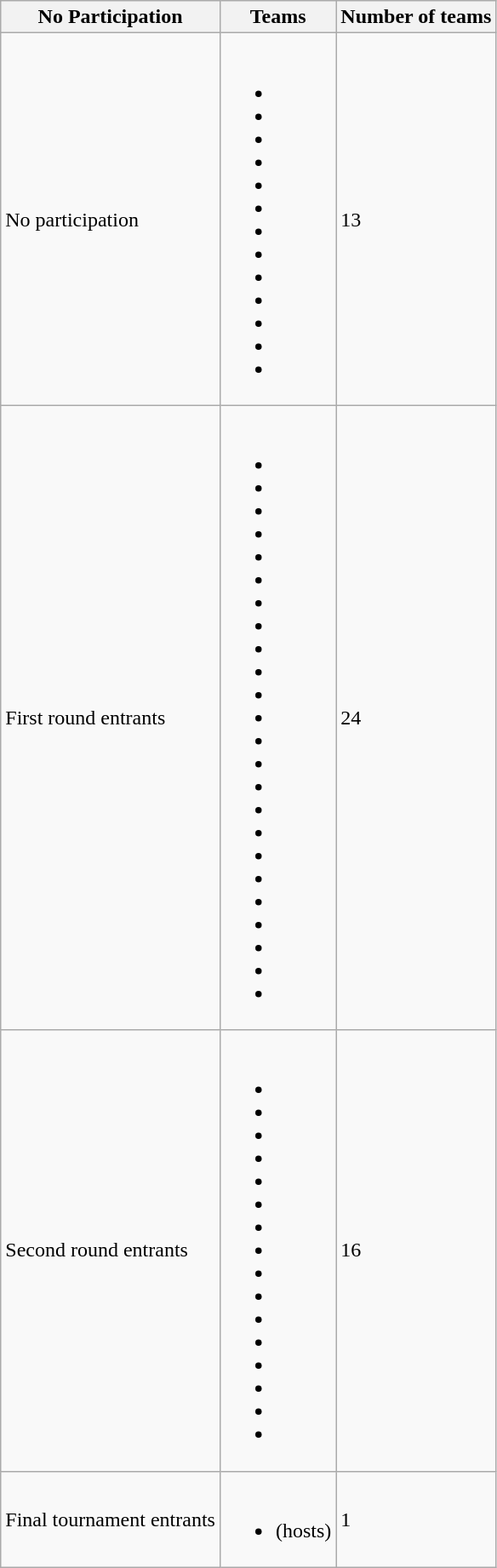<table class="wikitable">
<tr>
<th>No Participation</th>
<th>Teams</th>
<th>Number of teams</th>
</tr>
<tr>
<td>No participation</td>
<td><br><ul><li></li><li></li><li></li><li></li><li></li><li></li><li></li><li></li><li></li><li></li><li></li><li></li><li></li></ul></td>
<td>13</td>
</tr>
<tr>
<td>First round entrants</td>
<td><br><ul><li></li><li></li><li></li><li></li><li></li><li></li><li></li><li></li><li></li><li></li><li></li><li></li><li></li><li></li><li></li><li></li><li></li><li></li><li></li><li></li><li></li><li></li><li></li><li></li></ul></td>
<td>24</td>
</tr>
<tr>
<td>Second round entrants</td>
<td><br><ul><li></li><li></li><li></li><li></li><li></li><li></li><li></li><li></li><li></li><li></li><li></li><li></li><li></li><li></li><li></li><li></li></ul></td>
<td>16</td>
</tr>
<tr>
<td>Final tournament entrants</td>
<td><br><ul><li> (hosts)</li></ul></td>
<td>1</td>
</tr>
</table>
